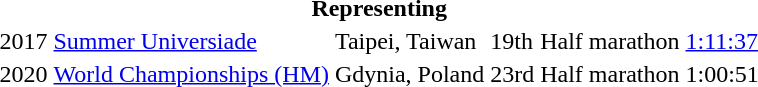<table>
<tr>
<th colspan="6">Representing </th>
</tr>
<tr>
<td>2017</td>
<td><a href='#'>Summer Universiade</a></td>
<td>Taipei, Taiwan</td>
<td>19th</td>
<td>Half marathon</td>
<td><a href='#'>1:11:37</a></td>
</tr>
<tr>
<td>2020</td>
<td><a href='#'>World Championships (HM)</a></td>
<td>Gdynia, Poland</td>
<td>23rd</td>
<td>Half marathon</td>
<td>1:00:51</td>
</tr>
</table>
